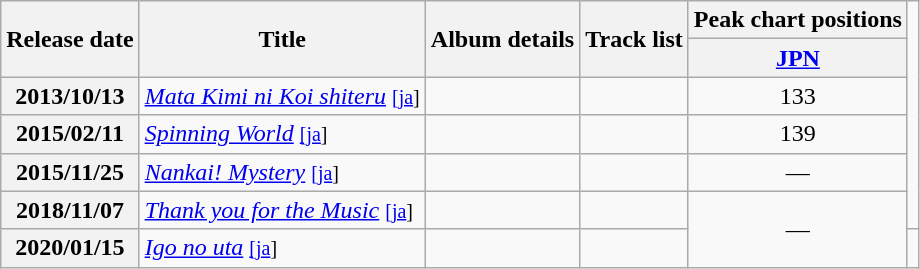<table class="wikitable">
<tr>
<th rowspan="2">Release date</th>
<th rowspan="2">Title</th>
<th rowspan="2">Album details</th>
<th rowspan="2">Track list</th>
<th>Peak chart positions</th>
</tr>
<tr>
<th><a href='#'>JPN</a></th>
</tr>
<tr>
<th>2013/10/13</th>
<td><em><a href='#'>Mata Kimi ni Koi shiteru</a></em> <small><a href='#'>[ja</a>]</small></td>
<td><br></td>
<td><br></td>
<td style="text-align:center;">133</td>
</tr>
<tr>
<th>2015/02/11</th>
<td><em><a href='#'>Spinning World</a></em> <small><a href='#'>[ja</a>]</small></td>
<td><br></td>
<td><br></td>
<td style="text-align:center;">139</td>
</tr>
<tr>
<th>2015/11/25</th>
<td><em><a href='#'>Nankai! Mystery</a></em> <small><a href='#'>[ja</a>]</small></td>
<td><br></td>
<td><br></td>
<td style="text-align:center;">—</td>
</tr>
<tr>
<th>2018/11/07</th>
<td><em><a href='#'>Thank you for the Music</a></em> <small><a href='#'>[ja</a>]</small></td>
<td><br></td>
<td><br></td>
<td style="text-align:center;" rowspan="2">—</td>
</tr>
<tr>
<th>2020/01/15</th>
<td><em><a href='#'>Igo no uta</a></em> <small><a href='#'>[ja</a>]</small></td>
<td><br></td>
<td><br></td>
<td></td>
</tr>
</table>
